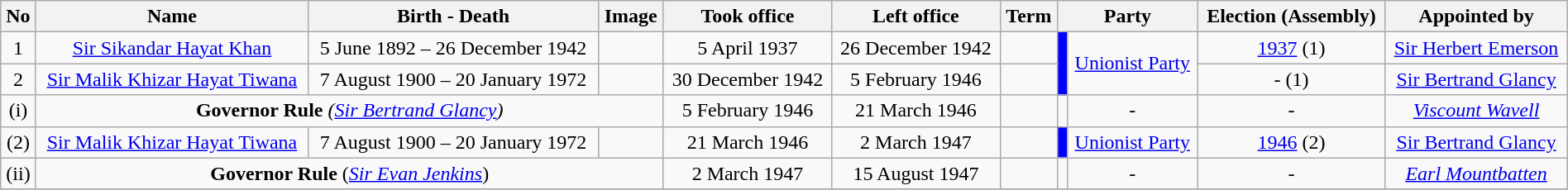<table class="wikitable" style="width:100%; text-align:center">
<tr>
<th>No</th>
<th>Name<br></th>
<th>Birth - Death</th>
<th>Image</th>
<th>Took office</th>
<th>Left office</th>
<th>Term</th>
<th colspan=2>Party<br></th>
<th>Election (Assembly)</th>
<th>Appointed by</th>
</tr>
<tr>
<td>1</td>
<td><a href='#'>Sir Sikandar Hayat Khan</a></td>
<td>5 June 1892 – 26 December 1942</td>
<td></td>
<td>5 April 1937</td>
<td>26 December 1942</td>
<td></td>
<td rowspan=2 style="background:blue;"></td>
<td rowspan=2><a href='#'>Unionist Party</a> <br> </td>
<td><a href='#'>1937</a> (1)</td>
<td><a href='#'>Sir Herbert Emerson</a></td>
</tr>
<tr>
<td>2</td>
<td><a href='#'>Sir Malik Khizar Hayat Tiwana</a></td>
<td>7 August 1900 – 20 January 1972</td>
<td></td>
<td>30 December 1942</td>
<td>5 February 1946</td>
<td></td>
<td>- (1)</td>
<td><a href='#'>Sir Bertrand Glancy</a></td>
</tr>
<tr>
<td>(i)</td>
<td colspan=3><strong>Governor Rule</strong> <em>(<a href='#'>Sir Bertrand Glancy</a>)</em></td>
<td>5 February 1946</td>
<td>21 March 1946</td>
<td></td>
<td></td>
<td>-</td>
<td>-</td>
<td><em><a href='#'>Viscount Wavell</a></em></td>
</tr>
<tr>
<td>(2)</td>
<td><a href='#'>Sir Malik Khizar Hayat Tiwana</a></td>
<td>7 August 1900 – 20 January 1972</td>
<td></td>
<td>21 March 1946</td>
<td>2 March 1947</td>
<td></td>
<td bgcolor=blue></td>
<td><a href='#'>Unionist Party</a><br></td>
<td><a href='#'>1946</a> (2)</td>
<td><a href='#'>Sir Bertrand Glancy</a></td>
</tr>
<tr>
<td>(ii)</td>
<td colspan=3><strong>Governor Rule</strong> (<em><a href='#'>Sir Evan Jenkins</a></em>)</td>
<td>2 March 1947</td>
<td>15 August 1947</td>
<td></td>
<td></td>
<td>-</td>
<td>-</td>
<td><em><a href='#'>Earl Mountbatten</a></em></td>
</tr>
<tr>
</tr>
</table>
